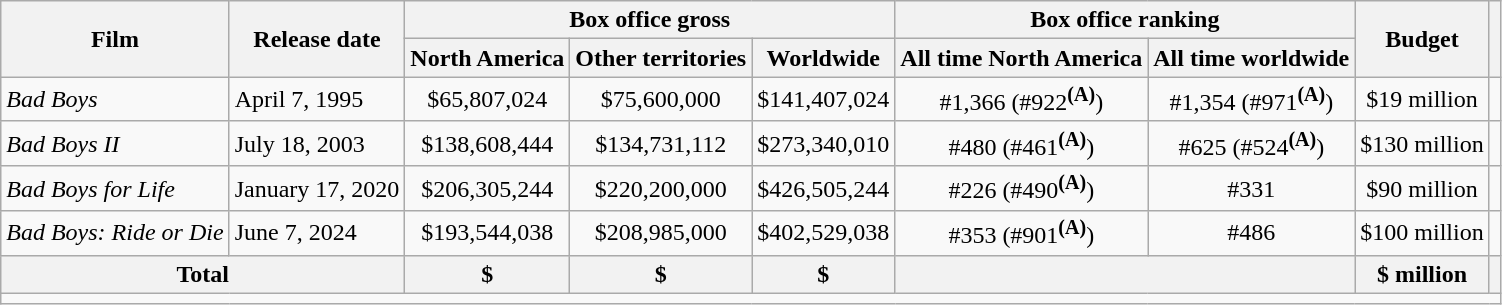<table class="wikitable" style="text-align: center;">
<tr>
<th rowspan="2">Film</th>
<th rowspan="2">Release date</th>
<th colspan="3">Box office gross</th>
<th colspan="2">Box office ranking</th>
<th rowspan="2">Budget</th>
<th rowspan="2"></th>
</tr>
<tr>
<th>North America</th>
<th>Other territories</th>
<th>Worldwide</th>
<th>All time North America</th>
<th>All time worldwide</th>
</tr>
<tr>
<td style="text-align: left;"><em>Bad Boys</em></td>
<td style="text-align: left;">April 7, 1995</td>
<td>$65,807,024</td>
<td>$75,600,000</td>
<td>$141,407,024</td>
<td>#1,366 (#922<sup><strong>(A)</strong></sup>)</td>
<td>#1,354 (#971<sup><strong>(A)</strong></sup>)</td>
<td>$19 million</td>
<td></td>
</tr>
<tr>
<td style="text-align: left;"><em>Bad Boys II</em></td>
<td style="text-align: left;">July 18, 2003</td>
<td>$138,608,444</td>
<td>$134,731,112</td>
<td>$273,340,010</td>
<td>#480 (#461<sup><strong>(A)</strong></sup>)</td>
<td>#625 (#524<sup><strong>(A)</strong></sup>)</td>
<td>$130 million</td>
<td></td>
</tr>
<tr>
<td style="text-align: left;"><em>Bad Boys for Life</em></td>
<td style="text-align: left;">January 17, 2020</td>
<td>$206,305,244</td>
<td>$220,200,000</td>
<td>$426,505,244</td>
<td>#226 (#490<sup><strong>(A)</strong></sup>)</td>
<td>#331</td>
<td>$90 million</td>
<td></td>
</tr>
<tr>
<td style="text-align: left;"><em>Bad Boys: Ride or Die</em></td>
<td style="text-align: left;">June 7, 2024</td>
<td>$193,544,038</td>
<td>$208,985,000</td>
<td>$402,529,038</td>
<td>#353 (#901<sup><strong>(A)</strong></sup>)</td>
<td>#486</td>
<td>$100 million</td>
<td></td>
</tr>
<tr>
<th colspan="2">Total</th>
<th>$</th>
<th>$</th>
<th>$</th>
<th colspan="2"></th>
<th>$ million</th>
<th></th>
</tr>
<tr>
<td colspan="9" style="text-align: left;"></td>
</tr>
</table>
